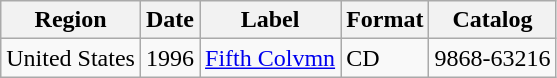<table class="wikitable">
<tr>
<th>Region</th>
<th>Date</th>
<th>Label</th>
<th>Format</th>
<th>Catalog</th>
</tr>
<tr>
<td>United States</td>
<td>1996</td>
<td><a href='#'>Fifth Colvmn</a></td>
<td>CD</td>
<td>9868-63216</td>
</tr>
</table>
